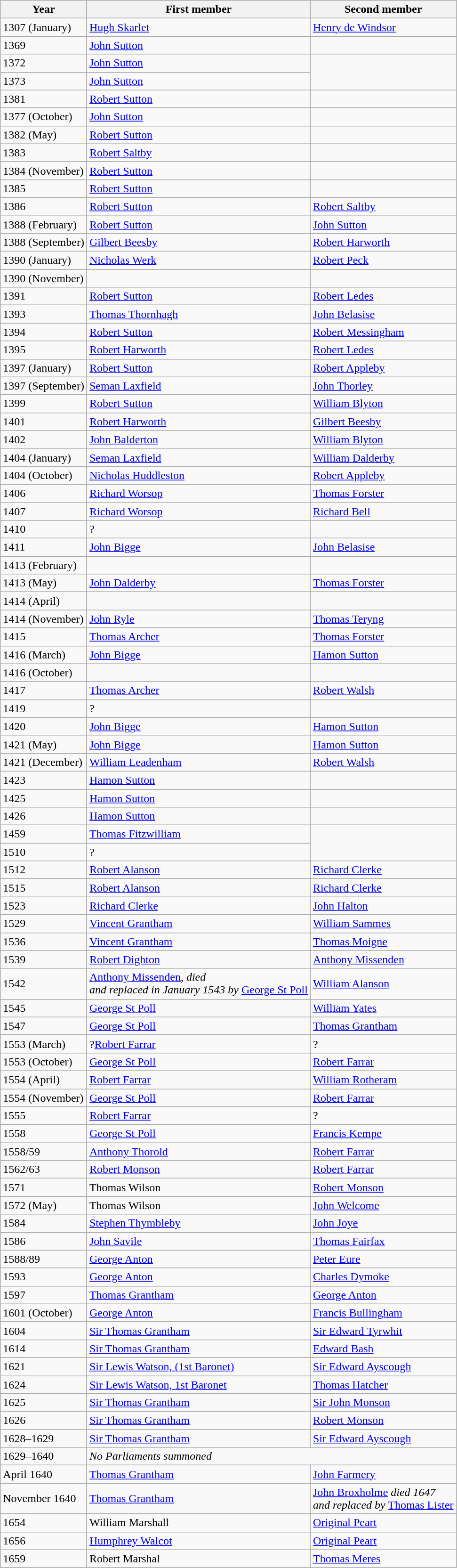<table class="wikitable">
<tr>
<th>Year</th>
<th>First member</th>
<th>Second member</th>
</tr>
<tr>
<td>1307 (January)</td>
<td><a href='#'>Hugh Skarlet</a></td>
<td><a href='#'>Henry de Windsor</a></td>
</tr>
<tr>
<td>1369</td>
<td><a href='#'>John Sutton</a></td>
<td></td>
</tr>
<tr>
<td>1372</td>
<td><a href='#'>John Sutton</a></td>
</tr>
<tr>
<td>1373</td>
<td><a href='#'>John Sutton</a></td>
</tr>
<tr>
<td>1381</td>
<td><a href='#'>Robert Sutton</a></td>
<td></td>
</tr>
<tr>
<td>1377 (October)</td>
<td><a href='#'>John Sutton</a></td>
</tr>
<tr>
<td>1382 (May)</td>
<td><a href='#'>Robert Sutton</a></td>
<td></td>
</tr>
<tr>
<td>1383</td>
<td><a href='#'>Robert Saltby</a></td>
<td></td>
</tr>
<tr>
<td>1384 (November)</td>
<td><a href='#'>Robert Sutton</a></td>
<td></td>
</tr>
<tr>
<td>1385</td>
<td><a href='#'>Robert Sutton</a></td>
<td></td>
</tr>
<tr>
<td>1386</td>
<td><a href='#'>Robert Sutton</a></td>
<td><a href='#'>Robert Saltby</a></td>
</tr>
<tr>
<td>1388 (February)</td>
<td><a href='#'>Robert Sutton</a></td>
<td><a href='#'>John Sutton</a></td>
</tr>
<tr>
<td>1388 (September)</td>
<td><a href='#'>Gilbert Beesby</a></td>
<td><a href='#'>Robert Harworth</a></td>
</tr>
<tr>
<td>1390 (January)</td>
<td><a href='#'>Nicholas Werk</a></td>
<td><a href='#'>Robert Peck</a></td>
</tr>
<tr>
<td>1390 (November)</td>
<td></td>
</tr>
<tr>
<td>1391</td>
<td><a href='#'>Robert Sutton</a></td>
<td><a href='#'>Robert Ledes</a></td>
</tr>
<tr>
<td>1393</td>
<td><a href='#'>Thomas Thornhagh</a></td>
<td><a href='#'>John Belasise</a></td>
</tr>
<tr>
<td>1394</td>
<td><a href='#'>Robert Sutton</a></td>
<td><a href='#'>Robert Messingham</a></td>
</tr>
<tr>
<td>1395</td>
<td><a href='#'>Robert Harworth</a></td>
<td><a href='#'>Robert Ledes</a></td>
</tr>
<tr>
<td>1397 (January)</td>
<td><a href='#'>Robert Sutton</a></td>
<td><a href='#'>Robert Appleby</a></td>
</tr>
<tr>
<td>1397 (September)</td>
<td><a href='#'>Seman Laxfield</a></td>
<td><a href='#'>John Thorley</a></td>
</tr>
<tr>
<td>1399</td>
<td><a href='#'>Robert Sutton</a></td>
<td><a href='#'>William Blyton</a></td>
</tr>
<tr>
<td>1401</td>
<td><a href='#'>Robert Harworth</a></td>
<td><a href='#'>Gilbert Beesby</a></td>
</tr>
<tr>
<td>1402</td>
<td><a href='#'>John Balderton</a></td>
<td><a href='#'>William Blyton</a></td>
</tr>
<tr>
<td>1404 (January)</td>
<td><a href='#'>Seman Laxfield</a></td>
<td><a href='#'>William Dalderby</a></td>
</tr>
<tr>
<td>1404 (October)</td>
<td><a href='#'>Nicholas Huddleston</a></td>
<td><a href='#'>Robert Appleby</a></td>
</tr>
<tr>
<td>1406</td>
<td><a href='#'>Richard Worsop</a></td>
<td><a href='#'>Thomas Forster</a></td>
</tr>
<tr>
<td>1407</td>
<td><a href='#'>Richard Worsop</a></td>
<td><a href='#'>Richard Bell</a></td>
</tr>
<tr>
<td>1410</td>
<td>?</td>
</tr>
<tr>
<td>1411</td>
<td><a href='#'>John Bigge</a></td>
<td><a href='#'>John Belasise</a></td>
</tr>
<tr>
<td>1413 (February)</td>
<td></td>
</tr>
<tr>
<td>1413 (May)</td>
<td><a href='#'>John Dalderby</a></td>
<td><a href='#'>Thomas Forster</a></td>
</tr>
<tr>
<td>1414 (April)</td>
<td></td>
</tr>
<tr>
<td>1414 (November)</td>
<td><a href='#'>John Ryle</a></td>
<td><a href='#'>Thomas Teryng</a></td>
</tr>
<tr>
<td>1415</td>
<td><a href='#'>Thomas Archer</a></td>
<td><a href='#'>Thomas Forster</a></td>
</tr>
<tr>
<td>1416 (March)</td>
<td><a href='#'>John Bigge</a></td>
<td><a href='#'>Hamon Sutton</a></td>
</tr>
<tr>
<td>1416 (October)</td>
<td></td>
</tr>
<tr>
<td>1417</td>
<td><a href='#'>Thomas Archer</a></td>
<td><a href='#'>Robert Walsh</a></td>
</tr>
<tr>
<td>1419</td>
<td>?</td>
</tr>
<tr>
<td>1420</td>
<td><a href='#'>John Bigge</a></td>
<td><a href='#'>Hamon Sutton</a></td>
</tr>
<tr>
<td>1421 (May)</td>
<td><a href='#'>John Bigge</a></td>
<td><a href='#'>Hamon Sutton</a></td>
</tr>
<tr>
<td>1421 (December)</td>
<td><a href='#'>William Leadenham</a></td>
<td><a href='#'>Robert Walsh</a></td>
</tr>
<tr>
<td>1423</td>
<td><a href='#'>Hamon Sutton</a></td>
<td></td>
</tr>
<tr>
<td>1425</td>
<td><a href='#'>Hamon Sutton</a></td>
<td></td>
</tr>
<tr>
<td>1426</td>
<td><a href='#'>Hamon Sutton</a></td>
<td></td>
</tr>
<tr>
<td>1459</td>
<td><a href='#'>Thomas Fitzwilliam</a></td>
</tr>
<tr>
<td>1510</td>
<td>?</td>
</tr>
<tr>
<td>1512</td>
<td><a href='#'>Robert Alanson</a></td>
<td><a href='#'>Richard Clerke</a></td>
</tr>
<tr>
<td>1515</td>
<td><a href='#'>Robert Alanson</a></td>
<td><a href='#'>Richard Clerke</a></td>
</tr>
<tr>
<td>1523</td>
<td><a href='#'>Richard Clerke</a></td>
<td><a href='#'>John Halton</a></td>
</tr>
<tr>
<td>1529</td>
<td><a href='#'>Vincent Grantham</a></td>
<td><a href='#'>William Sammes</a></td>
</tr>
<tr>
<td>1536</td>
<td><a href='#'>Vincent Grantham</a></td>
<td><a href='#'>Thomas Moigne</a></td>
</tr>
<tr>
<td>1539</td>
<td><a href='#'>Robert Dighton</a></td>
<td><a href='#'>Anthony Missenden</a></td>
</tr>
<tr>
<td>1542</td>
<td><a href='#'>Anthony Missenden</a>, <em>died <br> and replaced in January 1543 by</em> <a href='#'>George St Poll</a></td>
<td><a href='#'>William Alanson</a></td>
</tr>
<tr>
<td>1545</td>
<td><a href='#'>George St Poll</a></td>
<td><a href='#'>William Yates</a></td>
</tr>
<tr>
<td>1547</td>
<td><a href='#'>George St Poll</a></td>
<td><a href='#'>Thomas Grantham</a></td>
</tr>
<tr>
<td>1553 (March)</td>
<td>?<a href='#'>Robert Farrar</a></td>
<td>?</td>
</tr>
<tr>
<td>1553 (October)</td>
<td><a href='#'>George St Poll</a></td>
<td><a href='#'>Robert Farrar</a></td>
</tr>
<tr>
<td>1554 (April)</td>
<td><a href='#'>Robert Farrar</a></td>
<td><a href='#'>William Rotheram</a></td>
</tr>
<tr>
<td>1554 (November)</td>
<td><a href='#'>George St Poll</a></td>
<td><a href='#'>Robert Farrar</a></td>
</tr>
<tr>
<td>1555</td>
<td><a href='#'>Robert Farrar</a></td>
<td>?</td>
</tr>
<tr>
<td>1558</td>
<td><a href='#'>George St Poll</a></td>
<td><a href='#'>Francis Kempe</a></td>
</tr>
<tr>
<td>1558/59</td>
<td><a href='#'>Anthony Thorold</a></td>
<td><a href='#'>Robert Farrar</a></td>
</tr>
<tr>
<td>1562/63</td>
<td><a href='#'>Robert Monson</a></td>
<td><a href='#'>Robert Farrar</a></td>
</tr>
<tr>
<td>1571</td>
<td>Thomas Wilson</td>
<td><a href='#'>Robert Monson</a></td>
</tr>
<tr>
<td>1572 (May)</td>
<td>Thomas Wilson</td>
<td><a href='#'>John Welcome</a></td>
</tr>
<tr>
<td>1584</td>
<td><a href='#'>Stephen Thymbleby</a></td>
<td><a href='#'>John Joye</a></td>
</tr>
<tr>
<td>1586</td>
<td><a href='#'>John Savile</a></td>
<td><a href='#'>Thomas Fairfax</a></td>
</tr>
<tr>
<td>1588/89</td>
<td><a href='#'>George Anton</a></td>
<td><a href='#'>Peter Eure</a></td>
</tr>
<tr>
<td>1593</td>
<td><a href='#'>George Anton</a></td>
<td><a href='#'>Charles Dymoke</a></td>
</tr>
<tr>
<td>1597</td>
<td><a href='#'>Thomas Grantham</a></td>
<td><a href='#'>George Anton</a></td>
</tr>
<tr>
<td>1601 (October)</td>
<td><a href='#'>George Anton</a></td>
<td><a href='#'>Francis Bullingham</a></td>
</tr>
<tr>
<td>1604</td>
<td><a href='#'>Sir Thomas Grantham</a></td>
<td><a href='#'>Sir Edward Tyrwhit</a></td>
</tr>
<tr>
<td>1614</td>
<td><a href='#'>Sir Thomas Grantham</a></td>
<td><a href='#'>Edward Bash</a></td>
</tr>
<tr>
<td>1621</td>
<td><a href='#'>Sir Lewis Watson, (1st Baronet)</a></td>
<td><a href='#'>Sir Edward Ayscough</a></td>
</tr>
<tr>
<td>1624</td>
<td><a href='#'>Sir Lewis Watson, 1st Baronet</a></td>
<td><a href='#'>Thomas Hatcher</a></td>
</tr>
<tr>
<td>1625</td>
<td><a href='#'>Sir Thomas Grantham</a></td>
<td><a href='#'>Sir John Monson</a></td>
</tr>
<tr>
<td>1626</td>
<td><a href='#'>Sir Thomas Grantham</a></td>
<td><a href='#'>Robert Monson</a></td>
</tr>
<tr>
<td>1628–1629</td>
<td><a href='#'>Sir Thomas Grantham</a></td>
<td><a href='#'>Sir Edward Ayscough</a></td>
</tr>
<tr>
<td>1629–1640</td>
<td colspan = "2"><em>No Parliaments summoned</em></td>
</tr>
<tr>
<td>April 1640</td>
<td><a href='#'>Thomas Grantham</a></td>
<td><a href='#'>John Farmery</a></td>
</tr>
<tr>
<td>November 1640</td>
<td><a href='#'>Thomas Grantham</a></td>
<td><a href='#'>John Broxholme</a> <em>died 1647 <br> and replaced by</em> <a href='#'>Thomas Lister</a></td>
</tr>
<tr>
<td>1654</td>
<td>William Marshall</td>
<td><a href='#'>Original Peart</a></td>
</tr>
<tr>
<td>1656</td>
<td><a href='#'>Humphrey Walcot</a></td>
<td><a href='#'>Original Peart</a></td>
</tr>
<tr>
<td>1659</td>
<td>Robert Marshal</td>
<td><a href='#'>Thomas Meres</a></td>
</tr>
</table>
